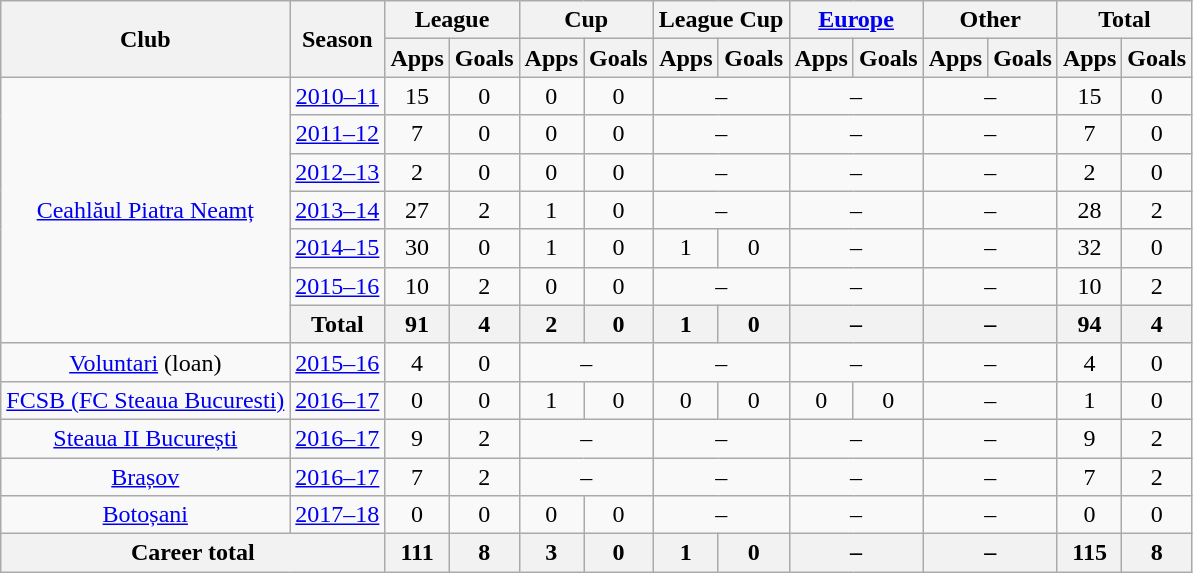<table class="wikitable" style="text-align: center;">
<tr>
<th rowspan="2">Club</th>
<th rowspan="2">Season</th>
<th colspan="2">League</th>
<th colspan="2">Cup</th>
<th colspan="2">League Cup</th>
<th colspan="2"><a href='#'>Europe</a></th>
<th colspan="2">Other</th>
<th colspan="3">Total</th>
</tr>
<tr>
<th>Apps</th>
<th>Goals</th>
<th>Apps</th>
<th>Goals</th>
<th>Apps</th>
<th>Goals</th>
<th>Apps</th>
<th>Goals</th>
<th>Apps</th>
<th>Goals</th>
<th>Apps</th>
<th>Goals</th>
</tr>
<tr>
<td rowspan="7"><a href='#'>Ceahlăul Piatra Neamț</a></td>
<td><a href='#'>2010–11</a></td>
<td>15</td>
<td>0</td>
<td>0</td>
<td>0</td>
<td rowspan=1 colspan="2">–</td>
<td rowspan=1 colspan="2">–</td>
<td rowspan=1 colspan="2">–</td>
<td>15</td>
<td>0</td>
</tr>
<tr>
<td><a href='#'>2011–12</a></td>
<td>7</td>
<td>0</td>
<td>0</td>
<td>0</td>
<td rowspan=1 colspan="2">–</td>
<td rowspan=1 colspan="2">–</td>
<td rowspan=1 colspan="2">–</td>
<td>7</td>
<td>0</td>
</tr>
<tr>
<td><a href='#'>2012–13</a></td>
<td>2</td>
<td>0</td>
<td>0</td>
<td>0</td>
<td rowspan=1 colspan="2">–</td>
<td rowspan=1 colspan="2">–</td>
<td rowspan=1 colspan="2">–</td>
<td>2</td>
<td>0</td>
</tr>
<tr>
<td><a href='#'>2013–14</a></td>
<td>27</td>
<td>2</td>
<td>1</td>
<td>0</td>
<td rowspan=1 colspan="2">–</td>
<td rowspan=1 colspan="2">–</td>
<td rowspan=1 colspan="2">–</td>
<td>28</td>
<td>2</td>
</tr>
<tr>
<td><a href='#'>2014–15</a></td>
<td>30</td>
<td>0</td>
<td>1</td>
<td>0</td>
<td>1</td>
<td>0</td>
<td rowspan=1 colspan="2">–</td>
<td rowspan=1 colspan="2">–</td>
<td>32</td>
<td>0</td>
</tr>
<tr>
<td><a href='#'>2015–16</a></td>
<td>10</td>
<td>2</td>
<td>0</td>
<td>0</td>
<td rowspan=1 colspan="2">–</td>
<td rowspan=1 colspan="2">–</td>
<td rowspan=1 colspan="2">–</td>
<td>10</td>
<td>2</td>
</tr>
<tr>
<th>Total</th>
<th>91</th>
<th>4</th>
<th>2</th>
<th>0</th>
<th>1</th>
<th>0</th>
<th colspan="2">–</th>
<th colspan="2">–</th>
<th>94</th>
<th>4</th>
</tr>
<tr>
<td rowspan="1"><a href='#'>Voluntari</a> (loan)</td>
<td><a href='#'>2015–16</a></td>
<td>4</td>
<td>0</td>
<td colspan="2">–</td>
<td colspan="2">–</td>
<td colspan="2">–</td>
<td colspan="2">–</td>
<td>4</td>
<td>0</td>
</tr>
<tr>
<td rowspan="1"><a href='#'>FCSB (FC Steaua Bucuresti)</a></td>
<td><a href='#'>2016–17</a></td>
<td>0</td>
<td>0</td>
<td>1</td>
<td>0</td>
<td>0</td>
<td>0</td>
<td>0</td>
<td>0</td>
<td rowspan=1 colspan="2">–</td>
<td>1</td>
<td>0</td>
</tr>
<tr>
<td rowspan="1"><a href='#'>Steaua II București</a></td>
<td><a href='#'>2016–17</a></td>
<td>9</td>
<td>2</td>
<td rowspan=1 colspan="2">–</td>
<td rowspan=1 colspan="2">–</td>
<td rowspan=1 colspan="2">–</td>
<td rowspan=1 colspan="2">–</td>
<td>9</td>
<td>2</td>
</tr>
<tr>
<td rowspan="1"><a href='#'>Brașov</a></td>
<td><a href='#'>2016–17</a></td>
<td>7</td>
<td>2</td>
<td rowspan=1 colspan="2">–</td>
<td rowspan=1 colspan="2">–</td>
<td rowspan=1 colspan="2">–</td>
<td rowspan=1 colspan="2">–</td>
<td>7</td>
<td>2</td>
</tr>
<tr>
<td rowspan="1"><a href='#'>Botoșani</a></td>
<td><a href='#'>2017–18</a></td>
<td>0</td>
<td>0</td>
<td>0</td>
<td>0</td>
<td rowspan=1 colspan="2">–</td>
<td rowspan=1 colspan="2">–</td>
<td rowspan=1 colspan="2">–</td>
<td>0</td>
<td>0</td>
</tr>
<tr>
<th colspan="2">Career total</th>
<th>111</th>
<th>8</th>
<th>3</th>
<th>0</th>
<th>1</th>
<th>0</th>
<th colspan="2">–</th>
<th colspan="2">–</th>
<th>115</th>
<th>8</th>
</tr>
</table>
